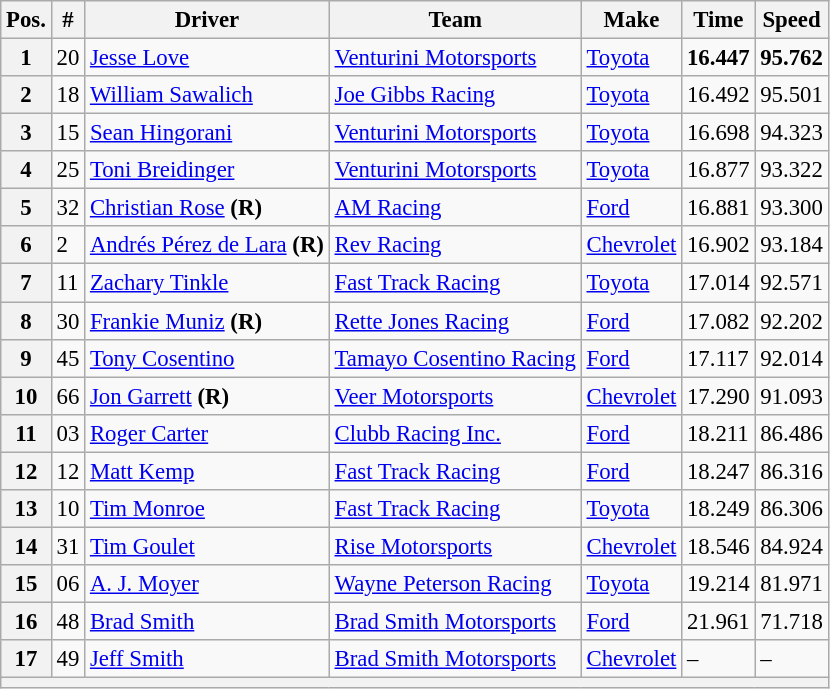<table class="wikitable" style="font-size:95%">
<tr>
<th>Pos.</th>
<th>#</th>
<th>Driver</th>
<th>Team</th>
<th>Make</th>
<th>Time</th>
<th>Speed</th>
</tr>
<tr>
<th>1</th>
<td>20</td>
<td><a href='#'>Jesse Love</a></td>
<td><a href='#'>Venturini Motorsports</a></td>
<td><a href='#'>Toyota</a></td>
<td><strong>16.447</strong></td>
<td><strong>95.762</strong></td>
</tr>
<tr>
<th>2</th>
<td>18</td>
<td><a href='#'>William Sawalich</a></td>
<td><a href='#'>Joe Gibbs Racing</a></td>
<td><a href='#'>Toyota</a></td>
<td>16.492</td>
<td>95.501</td>
</tr>
<tr>
<th>3</th>
<td>15</td>
<td><a href='#'>Sean Hingorani</a></td>
<td><a href='#'>Venturini Motorsports</a></td>
<td><a href='#'>Toyota</a></td>
<td>16.698</td>
<td>94.323</td>
</tr>
<tr>
<th>4</th>
<td>25</td>
<td><a href='#'>Toni Breidinger</a></td>
<td><a href='#'>Venturini Motorsports</a></td>
<td><a href='#'>Toyota</a></td>
<td>16.877</td>
<td>93.322</td>
</tr>
<tr>
<th>5</th>
<td>32</td>
<td><a href='#'>Christian Rose</a> <strong>(R)</strong></td>
<td><a href='#'>AM Racing</a></td>
<td><a href='#'>Ford</a></td>
<td>16.881</td>
<td>93.300</td>
</tr>
<tr>
<th>6</th>
<td>2</td>
<td><a href='#'>Andrés Pérez de Lara</a> <strong>(R)</strong></td>
<td><a href='#'>Rev Racing</a></td>
<td><a href='#'>Chevrolet</a></td>
<td>16.902</td>
<td>93.184</td>
</tr>
<tr>
<th>7</th>
<td>11</td>
<td><a href='#'>Zachary Tinkle</a></td>
<td><a href='#'>Fast Track Racing</a></td>
<td><a href='#'>Toyota</a></td>
<td>17.014</td>
<td>92.571</td>
</tr>
<tr>
<th>8</th>
<td>30</td>
<td><a href='#'>Frankie Muniz</a> <strong>(R)</strong></td>
<td><a href='#'>Rette Jones Racing</a></td>
<td><a href='#'>Ford</a></td>
<td>17.082</td>
<td>92.202</td>
</tr>
<tr>
<th>9</th>
<td>45</td>
<td><a href='#'>Tony Cosentino</a></td>
<td><a href='#'>Tamayo Cosentino Racing</a></td>
<td><a href='#'>Ford</a></td>
<td>17.117</td>
<td>92.014</td>
</tr>
<tr>
<th>10</th>
<td>66</td>
<td><a href='#'>Jon Garrett</a> <strong>(R)</strong></td>
<td><a href='#'>Veer Motorsports</a></td>
<td><a href='#'>Chevrolet</a></td>
<td>17.290</td>
<td>91.093</td>
</tr>
<tr>
<th>11</th>
<td>03</td>
<td><a href='#'>Roger Carter</a></td>
<td><a href='#'>Clubb Racing Inc.</a></td>
<td><a href='#'>Ford</a></td>
<td>18.211</td>
<td>86.486</td>
</tr>
<tr>
<th>12</th>
<td>12</td>
<td><a href='#'>Matt Kemp</a></td>
<td><a href='#'>Fast Track Racing</a></td>
<td><a href='#'>Ford</a></td>
<td>18.247</td>
<td>86.316</td>
</tr>
<tr>
<th>13</th>
<td>10</td>
<td><a href='#'>Tim Monroe</a></td>
<td><a href='#'>Fast Track Racing</a></td>
<td><a href='#'>Toyota</a></td>
<td>18.249</td>
<td>86.306</td>
</tr>
<tr>
<th>14</th>
<td>31</td>
<td><a href='#'>Tim Goulet</a></td>
<td><a href='#'>Rise Motorsports</a></td>
<td><a href='#'>Chevrolet</a></td>
<td>18.546</td>
<td>84.924</td>
</tr>
<tr>
<th>15</th>
<td>06</td>
<td><a href='#'>A. J. Moyer</a></td>
<td><a href='#'>Wayne Peterson Racing</a></td>
<td><a href='#'>Toyota</a></td>
<td>19.214</td>
<td>81.971</td>
</tr>
<tr>
<th>16</th>
<td>48</td>
<td><a href='#'>Brad Smith</a></td>
<td><a href='#'>Brad Smith Motorsports</a></td>
<td><a href='#'>Ford</a></td>
<td>21.961</td>
<td>71.718</td>
</tr>
<tr>
<th>17</th>
<td>49</td>
<td><a href='#'>Jeff Smith</a></td>
<td><a href='#'>Brad Smith Motorsports</a></td>
<td><a href='#'>Chevrolet</a></td>
<td>–</td>
<td>–</td>
</tr>
<tr>
<th colspan="7"></th>
</tr>
</table>
